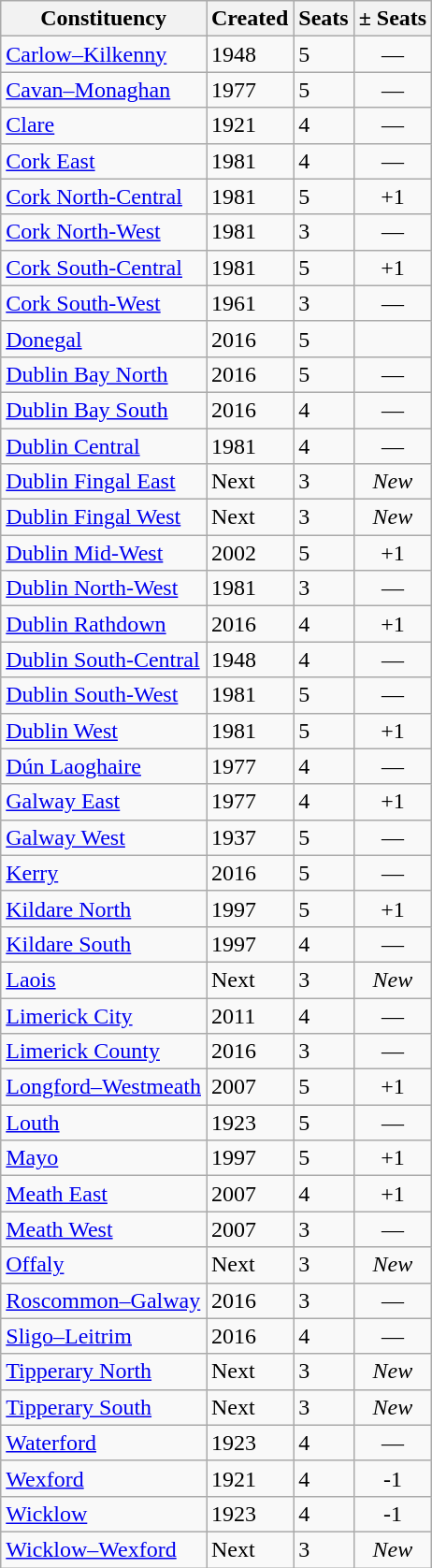<table class="wikitable sortable">
<tr>
<th>Constituency</th>
<th>Created</th>
<th>Seats</th>
<th>± Seats</th>
</tr>
<tr>
<td><a href='#'>Carlow–Kilkenny</a></td>
<td>1948</td>
<td>5</td>
<td align=center>—</td>
</tr>
<tr>
<td><a href='#'>Cavan–Monaghan</a></td>
<td>1977</td>
<td>5</td>
<td align=center>—</td>
</tr>
<tr>
<td><a href='#'>Clare</a></td>
<td>1921</td>
<td>4</td>
<td align=center>—</td>
</tr>
<tr>
<td><a href='#'>Cork East</a></td>
<td>1981</td>
<td>4</td>
<td align=center>—</td>
</tr>
<tr>
<td><a href='#'>Cork North-Central</a></td>
<td>1981</td>
<td>5</td>
<td align=center>+1</td>
</tr>
<tr>
<td><a href='#'>Cork North-West</a></td>
<td>1981</td>
<td>3</td>
<td align=center>—</td>
</tr>
<tr>
<td><a href='#'>Cork South-Central</a></td>
<td>1981</td>
<td>5</td>
<td align=center>+1</td>
</tr>
<tr>
<td><a href='#'>Cork South-West</a></td>
<td>1961</td>
<td>3</td>
<td align=center>—</td>
</tr>
<tr>
<td><a href='#'>Donegal</a></td>
<td>2016</td>
<td>5</td>
</tr>
<tr>
<td><a href='#'>Dublin Bay North</a></td>
<td>2016</td>
<td>5</td>
<td align=center>—</td>
</tr>
<tr>
<td><a href='#'>Dublin Bay South</a></td>
<td>2016</td>
<td>4</td>
<td align=center>—</td>
</tr>
<tr>
<td><a href='#'>Dublin Central</a></td>
<td>1981</td>
<td>4</td>
<td align=center>—</td>
</tr>
<tr>
<td><a href='#'>Dublin Fingal East</a></td>
<td>Next</td>
<td>3</td>
<td align=center><em>New</em></td>
</tr>
<tr>
<td><a href='#'>Dublin Fingal West</a></td>
<td>Next</td>
<td>3</td>
<td align=center><em>New</em></td>
</tr>
<tr>
<td><a href='#'>Dublin Mid-West</a></td>
<td>2002</td>
<td>5</td>
<td align=center>+1</td>
</tr>
<tr>
<td><a href='#'>Dublin North-West</a></td>
<td>1981</td>
<td>3</td>
<td align=center>—</td>
</tr>
<tr>
<td><a href='#'>Dublin Rathdown</a></td>
<td>2016</td>
<td>4</td>
<td align=center>+1</td>
</tr>
<tr>
<td><a href='#'>Dublin South-Central</a></td>
<td>1948</td>
<td>4</td>
<td align=center>—</td>
</tr>
<tr>
<td><a href='#'>Dublin South-West</a></td>
<td>1981</td>
<td>5</td>
<td align=center>—</td>
</tr>
<tr>
<td><a href='#'>Dublin West</a></td>
<td>1981</td>
<td>5</td>
<td align=center>+1</td>
</tr>
<tr>
<td><a href='#'>Dún Laoghaire</a></td>
<td>1977</td>
<td>4</td>
<td align=center>—</td>
</tr>
<tr>
<td><a href='#'>Galway East</a></td>
<td>1977</td>
<td>4</td>
<td align=center>+1</td>
</tr>
<tr>
<td><a href='#'>Galway West</a></td>
<td>1937</td>
<td>5</td>
<td align=center>—</td>
</tr>
<tr>
<td><a href='#'>Kerry</a></td>
<td>2016</td>
<td>5</td>
<td align=center>—</td>
</tr>
<tr>
<td><a href='#'>Kildare North</a></td>
<td>1997</td>
<td>5</td>
<td align=center>+1</td>
</tr>
<tr>
<td><a href='#'>Kildare South</a></td>
<td>1997</td>
<td>4</td>
<td align=center>—</td>
</tr>
<tr>
<td><a href='#'>Laois</a></td>
<td>Next</td>
<td>3</td>
<td align=center><em>New</em></td>
</tr>
<tr>
<td><a href='#'>Limerick City</a></td>
<td>2011</td>
<td>4</td>
<td align=center>—</td>
</tr>
<tr>
<td><a href='#'>Limerick County</a></td>
<td>2016</td>
<td>3</td>
<td align=center>—</td>
</tr>
<tr>
<td><a href='#'>Longford–Westmeath</a></td>
<td>2007</td>
<td>5</td>
<td align=center>+1</td>
</tr>
<tr>
<td><a href='#'>Louth</a></td>
<td>1923</td>
<td>5</td>
<td align=center>—</td>
</tr>
<tr>
<td><a href='#'>Mayo</a></td>
<td>1997</td>
<td>5</td>
<td align=center>+1</td>
</tr>
<tr>
<td><a href='#'>Meath East</a></td>
<td>2007</td>
<td>4</td>
<td align=center>+1</td>
</tr>
<tr>
<td><a href='#'>Meath West</a></td>
<td>2007</td>
<td>3</td>
<td align=center>—</td>
</tr>
<tr>
<td><a href='#'>Offaly</a></td>
<td>Next</td>
<td>3</td>
<td align=center><em>New</em></td>
</tr>
<tr>
<td><a href='#'>Roscommon–Galway</a></td>
<td>2016</td>
<td>3</td>
<td align=center>—</td>
</tr>
<tr>
<td><a href='#'>Sligo–Leitrim</a></td>
<td>2016</td>
<td>4</td>
<td align=center>—</td>
</tr>
<tr>
<td><a href='#'>Tipperary North</a></td>
<td>Next</td>
<td>3</td>
<td align=center><em>New</em></td>
</tr>
<tr>
<td><a href='#'>Tipperary South</a></td>
<td>Next</td>
<td>3</td>
<td align=center><em>New</em></td>
</tr>
<tr>
<td><a href='#'>Waterford</a></td>
<td>1923</td>
<td>4</td>
<td align=center>—</td>
</tr>
<tr>
<td><a href='#'>Wexford</a></td>
<td>1921</td>
<td>4</td>
<td align=center>-1</td>
</tr>
<tr>
<td><a href='#'>Wicklow</a></td>
<td>1923</td>
<td>4</td>
<td align=center>-1</td>
</tr>
<tr>
<td><a href='#'>Wicklow–Wexford</a></td>
<td>Next</td>
<td>3</td>
<td align=center><em>New</em></td>
</tr>
</table>
